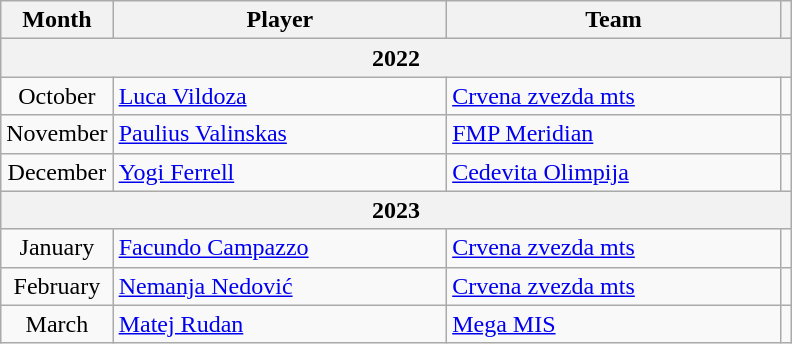<table class="wikitable" style="text-align: center;">
<tr>
<th>Month</th>
<th style="width:215px;">Player</th>
<th style="width:215px;">Team</th>
<th></th>
</tr>
<tr>
<th colspan=4>2022</th>
</tr>
<tr>
<td>October</td>
<td align="left"> <a href='#'>Luca Vildoza</a></td>
<td align="left"> <a href='#'>Crvena zvezda mts</a></td>
<td></td>
</tr>
<tr>
<td>November</td>
<td align="left"> <a href='#'>Paulius Valinskas</a></td>
<td align="left"> <a href='#'>FMP Meridian</a></td>
<td></td>
</tr>
<tr>
<td>December</td>
<td align="left"> <a href='#'>Yogi Ferrell</a></td>
<td align="left"> <a href='#'>Cedevita Olimpija</a></td>
<td></td>
</tr>
<tr>
<th colspan=4>2023</th>
</tr>
<tr>
<td>January</td>
<td align="left"> <a href='#'>Facundo Campazzo</a></td>
<td align="left"> <a href='#'>Crvena zvezda mts</a></td>
<td></td>
</tr>
<tr>
<td>February</td>
<td align="left"> <a href='#'>Nemanja Nedović</a></td>
<td align="left"> <a href='#'>Crvena zvezda mts</a></td>
<td></td>
</tr>
<tr>
<td>March</td>
<td align="left"> <a href='#'>Matej Rudan</a></td>
<td align="left"> <a href='#'>Mega MIS</a></td>
<td></td>
</tr>
</table>
